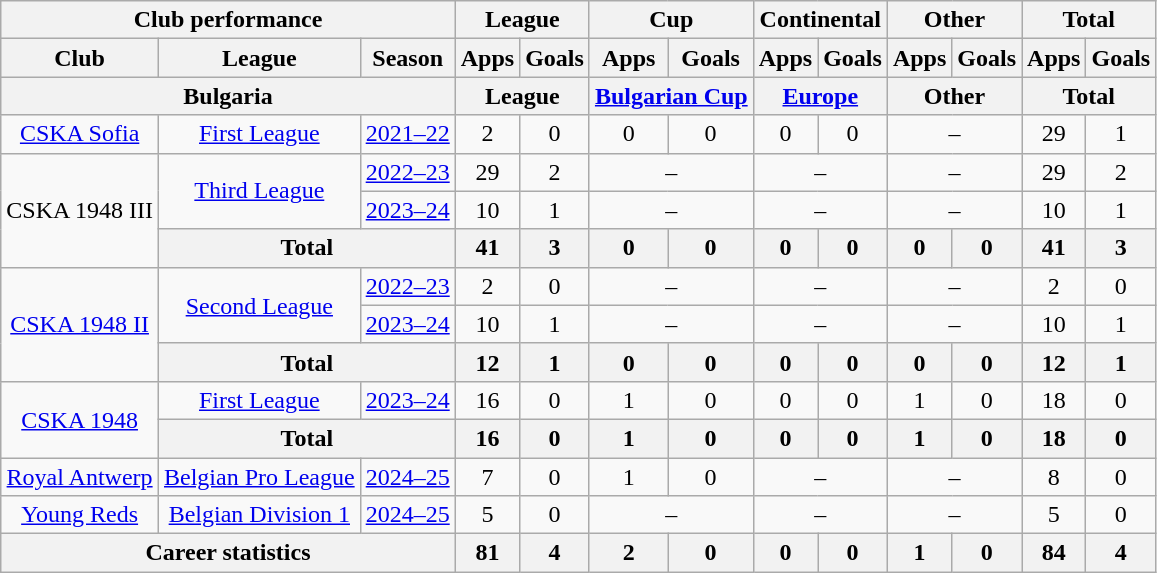<table class="wikitable" style="text-align: center">
<tr>
<th colspan="3">Club performance</th>
<th colspan="2">League</th>
<th colspan="2">Cup</th>
<th colspan="2">Continental</th>
<th colspan="2">Other</th>
<th colspan="3">Total</th>
</tr>
<tr>
<th>Club</th>
<th>League</th>
<th>Season</th>
<th>Apps</th>
<th>Goals</th>
<th>Apps</th>
<th>Goals</th>
<th>Apps</th>
<th>Goals</th>
<th>Apps</th>
<th>Goals</th>
<th>Apps</th>
<th>Goals</th>
</tr>
<tr>
<th colspan="3">Bulgaria</th>
<th colspan="2">League</th>
<th colspan="2"><a href='#'>Bulgarian Cup</a></th>
<th colspan="2"><a href='#'>Europe</a></th>
<th colspan="2">Other</th>
<th colspan="2">Total</th>
</tr>
<tr>
<td rowspan="1" valign="center"><a href='#'>CSKA Sofia</a></td>
<td rowspan="1"><a href='#'>First League</a></td>
<td><a href='#'>2021–22</a></td>
<td>2</td>
<td>0</td>
<td>0</td>
<td>0</td>
<td>0</td>
<td>0</td>
<td colspan="2">–</td>
<td>29</td>
<td>1</td>
</tr>
<tr>
<td rowspan="3" valign="center">CSKA 1948 III</td>
<td rowspan="2"><a href='#'>Third League</a></td>
<td rowspan="1"><a href='#'>2022–23</a></td>
<td>29</td>
<td>2</td>
<td colspan="2">–</td>
<td colspan="2">–</td>
<td colspan="2">–</td>
<td>29</td>
<td>2</td>
</tr>
<tr>
<td><a href='#'>2023–24</a></td>
<td>10</td>
<td>1</td>
<td colspan="2">–</td>
<td colspan="2">–</td>
<td colspan="2">–</td>
<td>10</td>
<td>1</td>
</tr>
<tr>
<th colspan=2>Total</th>
<th>41</th>
<th>3</th>
<th>0</th>
<th>0</th>
<th>0</th>
<th>0</th>
<th>0</th>
<th>0</th>
<th>41</th>
<th>3</th>
</tr>
<tr>
<td rowspan="3" valign="center"><a href='#'>CSKA 1948 II</a></td>
<td rowspan="2"><a href='#'>Second League</a></td>
<td><a href='#'>2022–23</a></td>
<td>2</td>
<td>0</td>
<td colspan="2">–</td>
<td colspan="2">–</td>
<td colspan="2">–</td>
<td>2</td>
<td>0</td>
</tr>
<tr>
<td><a href='#'>2023–24</a></td>
<td>10</td>
<td>1</td>
<td colspan="2">–</td>
<td colspan="2">–</td>
<td colspan="2">–</td>
<td>10</td>
<td>1</td>
</tr>
<tr>
<th colspan=2>Total</th>
<th>12</th>
<th>1</th>
<th>0</th>
<th>0</th>
<th>0</th>
<th>0</th>
<th>0</th>
<th>0</th>
<th>12</th>
<th>1</th>
</tr>
<tr>
<td rowspan="2" valign="center"><a href='#'>CSKA 1948</a></td>
<td rowspan="1"><a href='#'>First League</a></td>
<td><a href='#'>2023–24</a></td>
<td>16</td>
<td>0</td>
<td>1</td>
<td>0</td>
<td>0</td>
<td>0</td>
<td>1</td>
<td>0</td>
<td>18</td>
<td>0</td>
</tr>
<tr>
<th colspan=2>Total</th>
<th>16</th>
<th>0</th>
<th>1</th>
<th>0</th>
<th>0</th>
<th>0</th>
<th>1</th>
<th>0</th>
<th>18</th>
<th>0</th>
</tr>
<tr>
<td valign="center"><a href='#'>Royal Antwerp</a></td>
<td><a href='#'>Belgian Pro League</a></td>
<td><a href='#'>2024–25</a></td>
<td>7</td>
<td>0</td>
<td>1</td>
<td>0</td>
<td colspan="2">–</td>
<td colspan="2">–</td>
<td>8</td>
<td>0</td>
</tr>
<tr>
<td valign="center"><a href='#'>Young Reds</a></td>
<td><a href='#'>Belgian Division 1</a></td>
<td><a href='#'>2024–25</a></td>
<td>5</td>
<td>0</td>
<td colspan="2">–</td>
<td colspan="2">–</td>
<td colspan="2">–</td>
<td>5</td>
<td>0</td>
</tr>
<tr>
<th colspan="3">Career statistics</th>
<th>81</th>
<th>4</th>
<th>2</th>
<th>0</th>
<th>0</th>
<th>0</th>
<th>1</th>
<th>0</th>
<th>84</th>
<th>4</th>
</tr>
</table>
